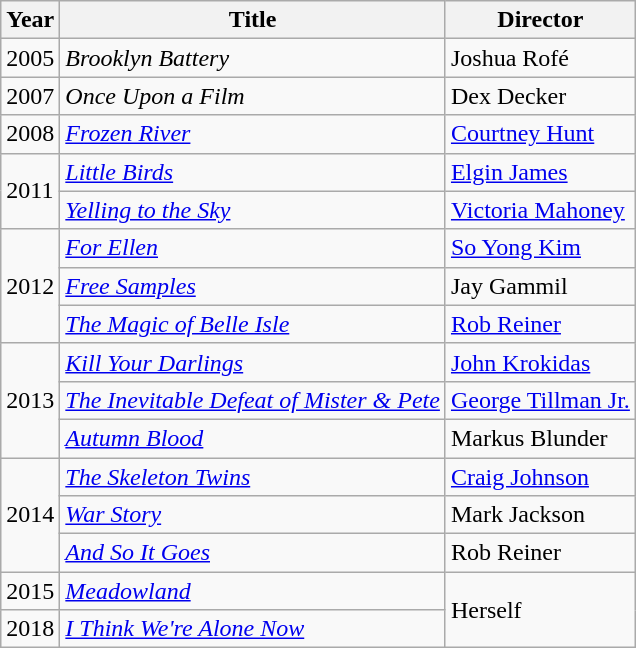<table class="wikitable">
<tr>
<th>Year</th>
<th>Title</th>
<th>Director</th>
</tr>
<tr>
<td>2005</td>
<td><em>Brooklyn Battery</em></td>
<td>Joshua Rofé</td>
</tr>
<tr>
<td>2007</td>
<td><em>Once Upon a Film</em></td>
<td>Dex Decker</td>
</tr>
<tr>
<td>2008</td>
<td><em><a href='#'>Frozen River</a></em></td>
<td><a href='#'>Courtney Hunt</a></td>
</tr>
<tr>
<td rowspan="2">2011</td>
<td><em><a href='#'>Little Birds</a></em></td>
<td><a href='#'>Elgin James</a></td>
</tr>
<tr>
<td><em><a href='#'>Yelling to the Sky</a></em></td>
<td><a href='#'>Victoria Mahoney</a></td>
</tr>
<tr>
<td rowspan="3">2012</td>
<td><em><a href='#'>For Ellen</a></em></td>
<td><a href='#'>So Yong Kim</a></td>
</tr>
<tr>
<td><em><a href='#'>Free Samples</a></em></td>
<td>Jay Gammil</td>
</tr>
<tr>
<td><em><a href='#'>The Magic of Belle Isle</a></em></td>
<td><a href='#'>Rob Reiner</a></td>
</tr>
<tr>
<td rowspan="3">2013</td>
<td><em><a href='#'>Kill Your Darlings</a></em></td>
<td><a href='#'>John Krokidas</a></td>
</tr>
<tr>
<td><em><a href='#'>The Inevitable Defeat of Mister & Pete</a></em></td>
<td><a href='#'>George Tillman Jr.</a></td>
</tr>
<tr>
<td><em><a href='#'>Autumn Blood</a></em></td>
<td>Markus Blunder</td>
</tr>
<tr>
<td rowspan="3">2014</td>
<td><em><a href='#'>The Skeleton Twins</a></em></td>
<td><a href='#'>Craig Johnson</a></td>
</tr>
<tr>
<td><em><a href='#'>War Story</a></em></td>
<td>Mark Jackson</td>
</tr>
<tr>
<td><em><a href='#'>And So It Goes</a></em></td>
<td>Rob Reiner</td>
</tr>
<tr>
<td>2015</td>
<td><em><a href='#'>Meadowland</a></em></td>
<td rowspan=2>Herself</td>
</tr>
<tr>
<td>2018</td>
<td><em><a href='#'>I Think We're Alone Now</a></em></td>
</tr>
</table>
